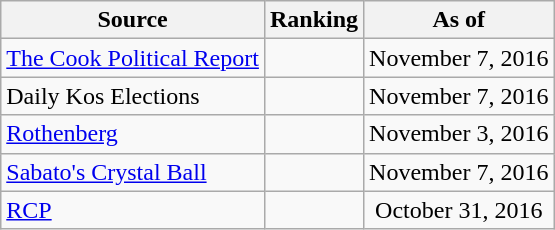<table class="wikitable" style="text-align:center">
<tr>
<th>Source</th>
<th>Ranking</th>
<th>As of</th>
</tr>
<tr>
<td align=left><a href='#'>The Cook Political Report</a></td>
<td></td>
<td>November 7, 2016</td>
</tr>
<tr>
<td align=left>Daily Kos Elections</td>
<td></td>
<td>November 7, 2016</td>
</tr>
<tr>
<td align=left><a href='#'>Rothenberg</a></td>
<td></td>
<td>November 3, 2016</td>
</tr>
<tr>
<td align=left><a href='#'>Sabato's Crystal Ball</a></td>
<td></td>
<td>November 7, 2016</td>
</tr>
<tr>
<td align="left"><a href='#'>RCP</a></td>
<td></td>
<td>October 31, 2016</td>
</tr>
</table>
